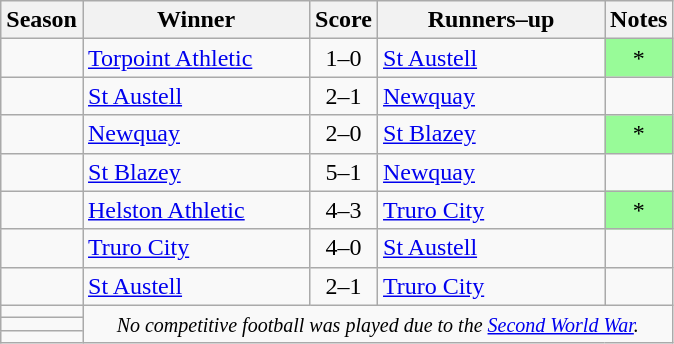<table class="sortable wikitable">
<tr>
<th>Season</th>
<th style="width:9em">Winner</th>
<th>Score</th>
<th style="width:9em">Runners–up</th>
<th>Notes</th>
</tr>
<tr>
<td align=center></td>
<td><a href='#'>Torpoint Athletic</a></td>
<td align=center>1–0</td>
<td><a href='#'>St Austell</a></td>
<td style="background-color:#98FB98" align=center>*</td>
</tr>
<tr>
<td align=center></td>
<td><a href='#'>St Austell</a></td>
<td align=center>2–1</td>
<td><a href='#'>Newquay</a></td>
<td></td>
</tr>
<tr>
<td align=center></td>
<td><a href='#'>Newquay</a></td>
<td align=center>2–0</td>
<td><a href='#'>St Blazey</a></td>
<td style="background-color:#98FB98" align=center>*</td>
</tr>
<tr>
<td align=center></td>
<td><a href='#'>St Blazey</a></td>
<td align=center>5–1</td>
<td><a href='#'>Newquay</a></td>
<td></td>
</tr>
<tr>
<td align=center></td>
<td><a href='#'>Helston Athletic</a></td>
<td align=center>4–3</td>
<td><a href='#'>Truro City</a></td>
<td style="background-color:#98FB98" align=center>*</td>
</tr>
<tr>
<td align=center></td>
<td><a href='#'>Truro City</a></td>
<td align=center>4–0</td>
<td><a href='#'>St Austell</a></td>
<td></td>
</tr>
<tr>
<td align=center></td>
<td><a href='#'>St Austell</a></td>
<td align=center>2–1</td>
<td><a href='#'>Truro City</a></td>
<td></td>
</tr>
<tr>
<td align=center></td>
<td rowspan="3" colspan="4" align=center><small><em>No competitive football was played due to the <a href='#'>Second World War</a>.</em></small></td>
</tr>
<tr>
<td align=center></td>
</tr>
<tr>
<td align=center></td>
</tr>
</table>
